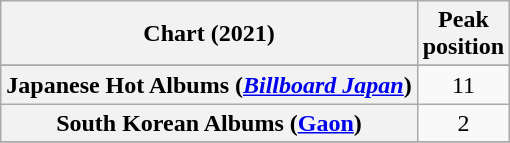<table class="wikitable sortable plainrowheaders" style="text-align:center">
<tr>
<th scope="col">Chart (2021)</th>
<th scope="col">Peak<br>position</th>
</tr>
<tr>
</tr>
<tr>
<th scope="row">Japanese Hot Albums (<em><a href='#'>Billboard Japan</a></em>)</th>
<td>11</td>
</tr>
<tr>
<th scope="row">South Korean Albums (<a href='#'>Gaon</a>)</th>
<td>2</td>
</tr>
<tr>
</tr>
</table>
